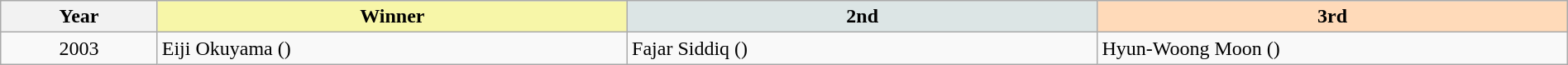<table class="wikitable" width=100%>
<tr>
<th width=10%>Year</th>
<th style="background-color: #F7F6A8;" width=30%>Winner</th>
<th style="background-color: #DCE5E5;" width=30%>2nd</th>
<th style="background-color: #FFDAB9;" width=30%>3rd</th>
</tr>
<tr>
<td align=center>2003</td>
<td>Eiji Okuyama ()</td>
<td>Fajar Siddiq ()</td>
<td>Hyun-Woong Moon ()</td>
</tr>
</table>
